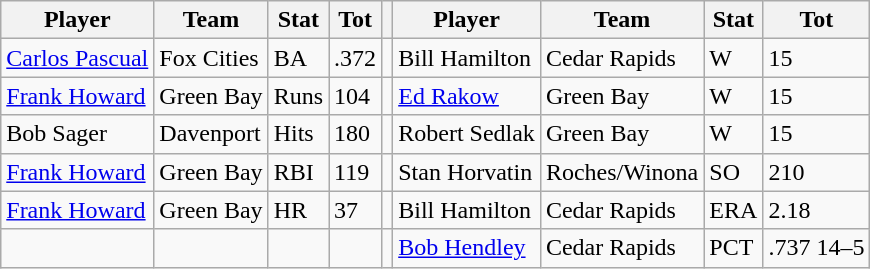<table class="wikitable">
<tr>
<th>Player</th>
<th>Team</th>
<th>Stat</th>
<th>Tot</th>
<th></th>
<th>Player</th>
<th>Team</th>
<th>Stat</th>
<th>Tot</th>
</tr>
<tr>
<td><a href='#'>Carlos Pascual</a></td>
<td>Fox Cities</td>
<td>BA</td>
<td>.372</td>
<td></td>
<td>Bill Hamilton</td>
<td>Cedar Rapids</td>
<td>W</td>
<td>15</td>
</tr>
<tr>
<td><a href='#'>Frank Howard</a></td>
<td>Green Bay</td>
<td>Runs</td>
<td>104</td>
<td></td>
<td><a href='#'>Ed Rakow</a></td>
<td>Green Bay</td>
<td>W</td>
<td>15</td>
</tr>
<tr>
<td>Bob Sager</td>
<td>Davenport</td>
<td>Hits</td>
<td>180</td>
<td></td>
<td>Robert Sedlak</td>
<td>Green Bay</td>
<td>W</td>
<td>15</td>
</tr>
<tr>
<td><a href='#'>Frank Howard</a></td>
<td>Green Bay</td>
<td>RBI</td>
<td>119</td>
<td></td>
<td>Stan Horvatin</td>
<td>Roches/Winona</td>
<td>SO</td>
<td>210</td>
</tr>
<tr>
<td><a href='#'>Frank Howard</a></td>
<td>Green Bay</td>
<td>HR</td>
<td>37</td>
<td></td>
<td>Bill Hamilton</td>
<td>Cedar Rapids</td>
<td>ERA</td>
<td>2.18</td>
</tr>
<tr>
<td></td>
<td></td>
<td></td>
<td></td>
<td></td>
<td><a href='#'>Bob Hendley</a></td>
<td>Cedar Rapids</td>
<td>PCT</td>
<td>.737 14–5</td>
</tr>
</table>
